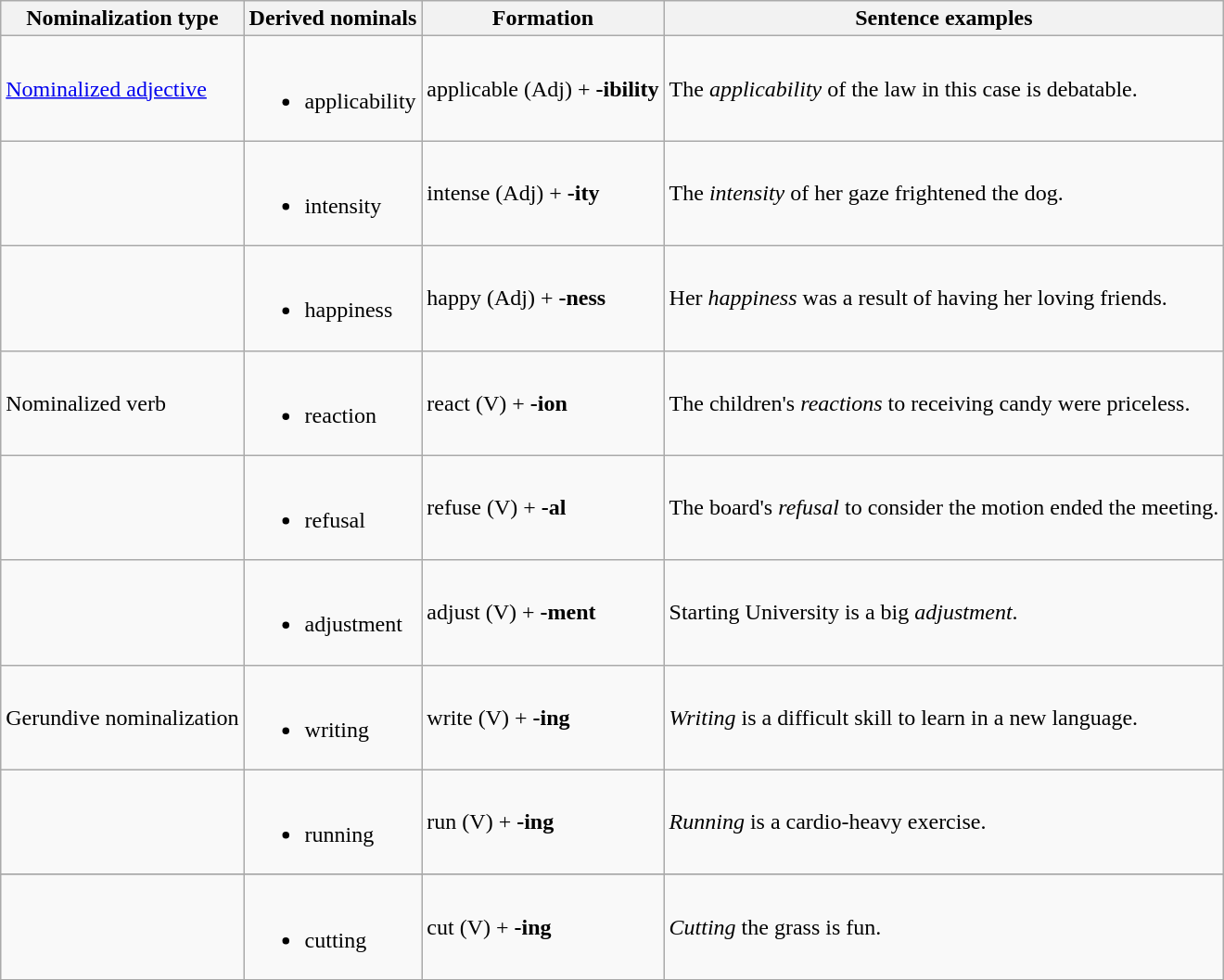<table class="wikitable">
<tr>
<th>Nominalization type</th>
<th>Derived nominals</th>
<th>Formation</th>
<th>Sentence examples</th>
</tr>
<tr>
<td><a href='#'>Nominalized adjective</a></td>
<td><br><ul><li>applicability</li></ul></td>
<td>applicable (Adj) + <strong>-ibility</strong></td>
<td>The <em>applicability</em> of the law in this case is debatable.</td>
</tr>
<tr>
<td></td>
<td><br><ul><li>intensity</li></ul></td>
<td>intense (Adj) + <strong>-ity</strong></td>
<td>The <em>intensity</em> of her gaze frightened the dog.</td>
</tr>
<tr>
<td></td>
<td><br><ul><li>happiness</li></ul></td>
<td>happy (Adj) + <strong>-ness</strong></td>
<td>Her <em>happiness</em> was a result of having her loving friends.</td>
</tr>
<tr>
<td>Nominalized verb</td>
<td><br><ul><li>reaction</li></ul></td>
<td>react (V) + <strong>-ion</strong></td>
<td>The children's <em>reactions</em> to receiving candy were priceless.</td>
</tr>
<tr>
<td></td>
<td><br><ul><li>refusal</li></ul></td>
<td>refuse (V) + <strong>-al</strong></td>
<td>The board's <em>refusal</em> to consider the motion ended the meeting.</td>
</tr>
<tr>
<td></td>
<td><br><ul><li>adjustment</li></ul></td>
<td>adjust (V) + <strong>-ment</strong></td>
<td>Starting University is a big <em>adjustment</em>.</td>
</tr>
<tr>
<td>Gerundive nominalization</td>
<td><br><ul><li>writing</li></ul></td>
<td>write (V) + <strong>-ing</strong></td>
<td><em>Writing</em> is a difficult skill to learn in a new language.</td>
</tr>
<tr>
<td></td>
<td><br><ul><li>running</li></ul></td>
<td>run (V) + <strong>-ing</strong></td>
<td><em>Running</em> is a cardio-heavy exercise.</td>
</tr>
<tr>
</tr>
<tr>
<td></td>
<td><br><ul><li>cutting</li></ul></td>
<td>cut (V) + <strong>-ing</strong></td>
<td><em>Cutting</em> the grass is fun.</td>
</tr>
</table>
